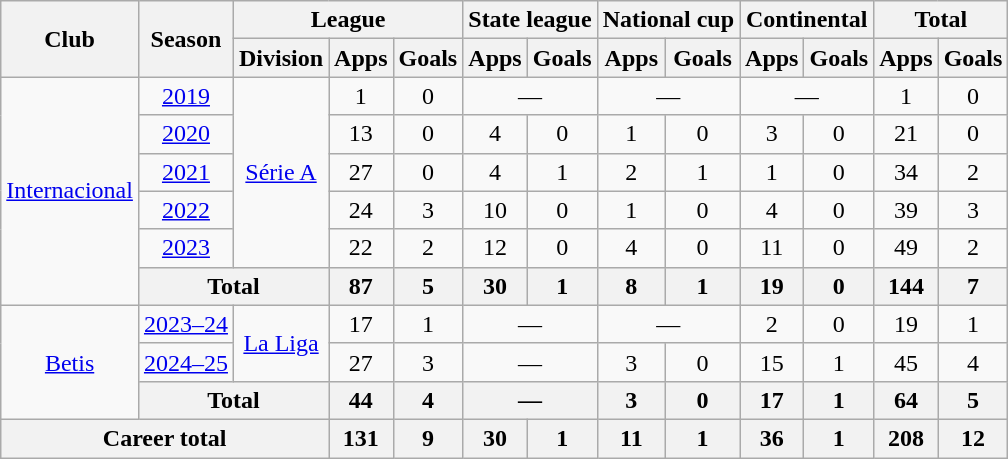<table class="wikitable" style="text-align: center;">
<tr>
<th rowspan="2">Club</th>
<th rowspan="2">Season</th>
<th colspan="3">League</th>
<th colspan="2">State league</th>
<th colspan="2">National cup</th>
<th colspan="2">Continental</th>
<th colspan="2">Total</th>
</tr>
<tr>
<th>Division</th>
<th>Apps</th>
<th>Goals</th>
<th>Apps</th>
<th>Goals</th>
<th>Apps</th>
<th>Goals</th>
<th>Apps</th>
<th>Goals</th>
<th>Apps</th>
<th>Goals</th>
</tr>
<tr>
<td rowspan="6" align="center"><a href='#'>Internacional</a></td>
<td><a href='#'>2019</a></td>
<td rowspan="5"><a href='#'>Série A</a></td>
<td>1</td>
<td>0</td>
<td colspan="2">—</td>
<td colspan="2">—</td>
<td colspan="2">—</td>
<td>1</td>
<td>0</td>
</tr>
<tr>
<td><a href='#'>2020</a></td>
<td>13</td>
<td>0</td>
<td>4</td>
<td>0</td>
<td>1</td>
<td>0</td>
<td>3</td>
<td>0</td>
<td>21</td>
<td>0</td>
</tr>
<tr>
<td><a href='#'>2021</a></td>
<td>27</td>
<td>0</td>
<td>4</td>
<td>1</td>
<td>2</td>
<td>1</td>
<td>1</td>
<td>0</td>
<td>34</td>
<td>2</td>
</tr>
<tr>
<td><a href='#'>2022</a></td>
<td>24</td>
<td>3</td>
<td>10</td>
<td>0</td>
<td>1</td>
<td>0</td>
<td>4</td>
<td>0</td>
<td>39</td>
<td>3</td>
</tr>
<tr>
<td><a href='#'>2023</a></td>
<td>22</td>
<td>2</td>
<td>12</td>
<td>0</td>
<td>4</td>
<td>0</td>
<td>11</td>
<td>0</td>
<td>49</td>
<td>2</td>
</tr>
<tr>
<th colspan="2">Total</th>
<th>87</th>
<th>5</th>
<th>30</th>
<th>1</th>
<th>8</th>
<th>1</th>
<th>19</th>
<th>0</th>
<th>144</th>
<th>7</th>
</tr>
<tr>
<td rowspan="3"><a href='#'>Betis</a></td>
<td><a href='#'>2023–24</a></td>
<td rowspan="2"><a href='#'>La Liga</a></td>
<td>17</td>
<td>1</td>
<td colspan="2">—</td>
<td colspan="2">—</td>
<td>2</td>
<td>0</td>
<td>19</td>
<td>1</td>
</tr>
<tr>
<td><a href='#'>2024–25</a></td>
<td>27</td>
<td>3</td>
<td colspan="2">—</td>
<td>3</td>
<td>0</td>
<td>15</td>
<td>1</td>
<td>45</td>
<td>4</td>
</tr>
<tr>
<th colspan="2">Total</th>
<th>44</th>
<th>4</th>
<th colspan="2">—</th>
<th>3</th>
<th>0</th>
<th>17</th>
<th>1</th>
<th>64</th>
<th>5</th>
</tr>
<tr>
<th colspan="3">Career total</th>
<th>131</th>
<th>9</th>
<th>30</th>
<th>1</th>
<th>11</th>
<th>1</th>
<th>36</th>
<th>1</th>
<th>208</th>
<th>12</th>
</tr>
</table>
